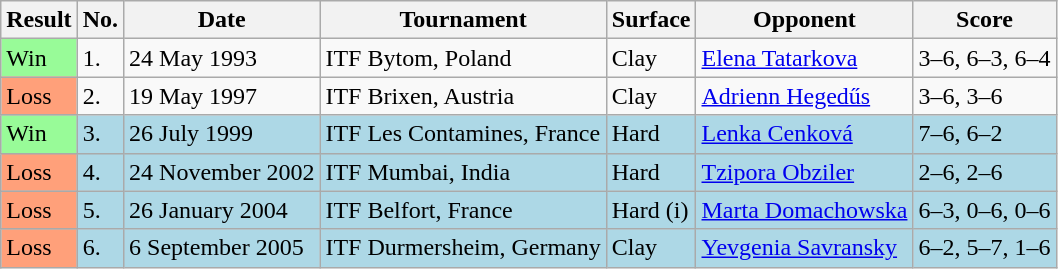<table class="sortable wikitable">
<tr>
<th>Result</th>
<th>No.</th>
<th>Date</th>
<th>Tournament</th>
<th>Surface</th>
<th>Opponent</th>
<th class="unsortable">Score</th>
</tr>
<tr>
<td style="background:#98fb98;">Win</td>
<td>1.</td>
<td>24 May 1993</td>
<td>ITF Bytom, Poland</td>
<td>Clay</td>
<td> <a href='#'>Elena Tatarkova</a></td>
<td>3–6, 6–3, 6–4</td>
</tr>
<tr>
<td style="background:#ffa07a;">Loss</td>
<td>2.</td>
<td>19 May 1997</td>
<td>ITF Brixen, Austria</td>
<td>Clay</td>
<td> <a href='#'>Adrienn Hegedűs</a></td>
<td>3–6, 3–6</td>
</tr>
<tr style="background:lightblue;">
<td style="background:#98fb98;">Win</td>
<td>3.</td>
<td>26 July 1999</td>
<td>ITF Les Contamines, France</td>
<td>Hard</td>
<td> <a href='#'>Lenka Cenková</a></td>
<td>7–6, 6–2</td>
</tr>
<tr style="background:lightblue;">
<td style="background:#ffa07a;">Loss</td>
<td>4.</td>
<td>24 November 2002</td>
<td>ITF Mumbai, India</td>
<td>Hard</td>
<td> <a href='#'>Tzipora Obziler</a></td>
<td>2–6, 2–6</td>
</tr>
<tr style="background:lightblue;">
<td style="background:#ffa07a;">Loss</td>
<td>5.</td>
<td>26 January 2004</td>
<td>ITF Belfort, France</td>
<td>Hard (i)</td>
<td> <a href='#'>Marta Domachowska</a></td>
<td>6–3, 0–6, 0–6</td>
</tr>
<tr style="background:lightblue;">
<td style="background:#ffa07a;">Loss</td>
<td>6.</td>
<td>6 September 2005</td>
<td>ITF Durmersheim, Germany</td>
<td>Clay</td>
<td> <a href='#'>Yevgenia Savransky</a></td>
<td>6–2, 5–7, 1–6</td>
</tr>
</table>
